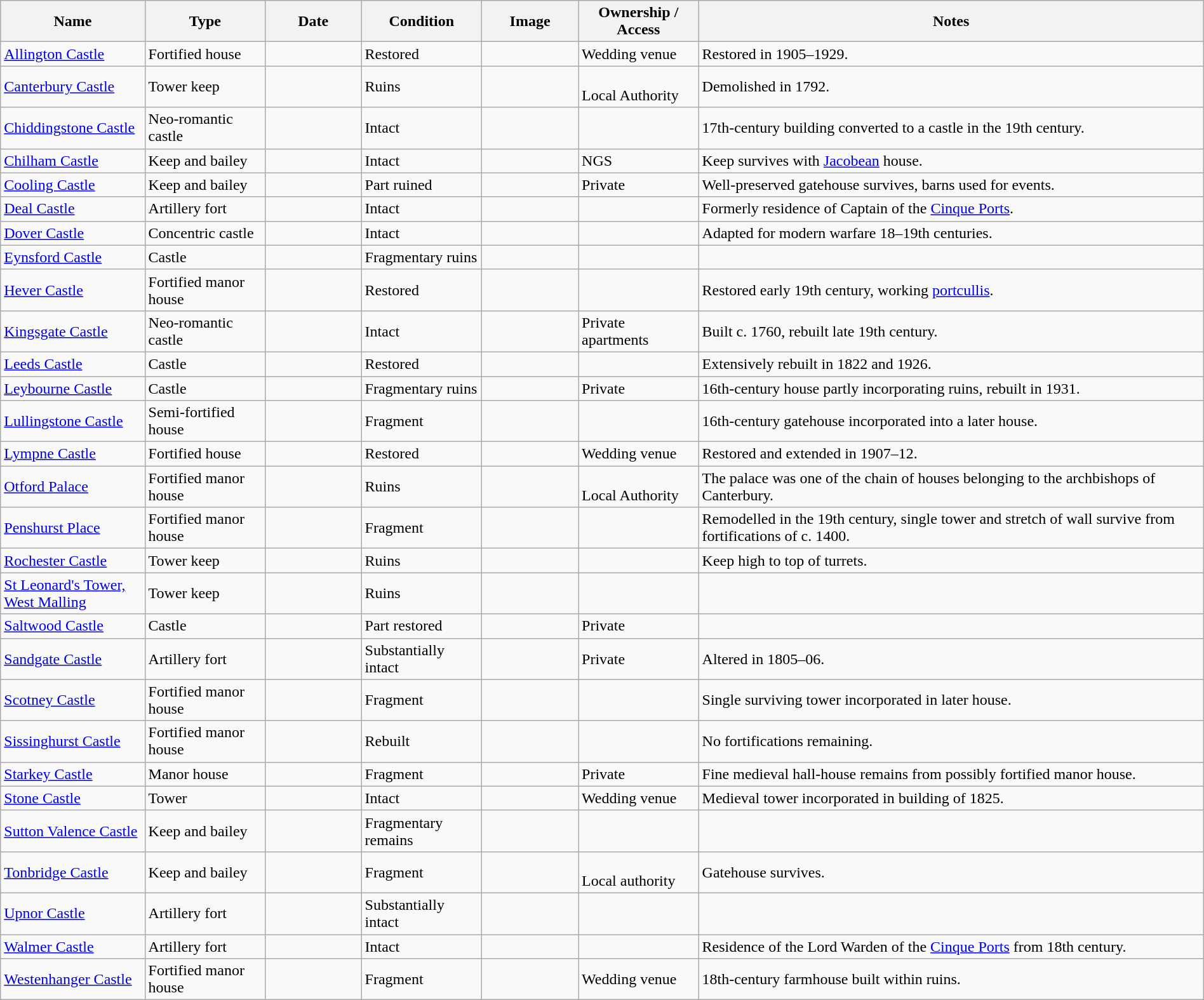<table class="wikitable sortable sticky-header" width="100%">
<tr>
<th width="12%">Name</th>
<th width="10%">Type</th>
<th width="8%">Date</th>
<th width="10%">Condition</th>
<th class="unsortable" width="94">Image</th>
<th width="10%">Ownership / Access</th>
<th class="unsortable">Notes</th>
</tr>
<tr>
<td><a href='#'>Allington Castle</a></td>
<td>Fortified house</td>
<td></td>
<td>Restored</td>
<td></td>
<td>Wedding venue</td>
<td>Restored in 1905–1929.</td>
</tr>
<tr>
<td><a href='#'>Canterbury Castle</a></td>
<td>Tower keep</td>
<td></td>
<td>Ruins</td>
<td></td>
<td><br>Local Authority</td>
<td>Demolished in 1792.</td>
</tr>
<tr>
<td><a href='#'>Chiddingstone Castle</a></td>
<td>Neo-romantic castle</td>
<td></td>
<td>Intact</td>
<td></td>
<td></td>
<td>17th-century building converted to a castle in the 19th century.</td>
</tr>
<tr>
<td><a href='#'>Chilham Castle</a></td>
<td>Keep and bailey</td>
<td></td>
<td>Intact</td>
<td></td>
<td>NGS</td>
<td>Keep survives with <a href='#'>Jacobean</a> house.</td>
</tr>
<tr>
<td><a href='#'>Cooling Castle</a></td>
<td>Keep and bailey</td>
<td></td>
<td>Part ruined</td>
<td></td>
<td>Private</td>
<td>Well-preserved gatehouse survives, barns used for events.</td>
</tr>
<tr>
<td><a href='#'>Deal Castle</a></td>
<td>Artillery fort</td>
<td></td>
<td>Intact</td>
<td></td>
<td></td>
<td>Formerly residence of Captain of the <a href='#'>Cinque Ports</a>.</td>
</tr>
<tr>
<td><a href='#'>Dover Castle</a></td>
<td>Concentric castle</td>
<td></td>
<td>Intact</td>
<td></td>
<td></td>
<td>Adapted for modern warfare 18–19th centuries.</td>
</tr>
<tr>
<td><a href='#'>Eynsford Castle</a></td>
<td>Castle</td>
<td></td>
<td>Fragmentary ruins</td>
<td></td>
<td></td>
<td></td>
</tr>
<tr>
<td><a href='#'>Hever Castle</a></td>
<td>Fortified manor house</td>
<td></td>
<td>Restored</td>
<td></td>
<td></td>
<td>Restored early 19th century, working <a href='#'>portcullis</a>.</td>
</tr>
<tr>
<td><a href='#'>Kingsgate Castle</a></td>
<td>Neo-romantic castle</td>
<td></td>
<td>Intact</td>
<td></td>
<td>Private apartments</td>
<td>Built c. 1760, rebuilt late 19th century.</td>
</tr>
<tr>
<td><a href='#'>Leeds Castle</a></td>
<td>Castle</td>
<td></td>
<td>Restored</td>
<td></td>
<td></td>
<td>Extensively rebuilt in 1822 and 1926.</td>
</tr>
<tr>
<td><a href='#'>Leybourne Castle</a></td>
<td>Castle</td>
<td></td>
<td>Fragmentary ruins</td>
<td></td>
<td>Private</td>
<td>16th-century house partly incorporating ruins, rebuilt in 1931.</td>
</tr>
<tr>
<td><a href='#'>Lullingstone Castle</a></td>
<td>Semi-fortified house</td>
<td></td>
<td>Fragment</td>
<td></td>
<td></td>
<td>16th-century gatehouse incorporated into a later house.</td>
</tr>
<tr>
<td><a href='#'>Lympne Castle</a></td>
<td>Fortified house</td>
<td></td>
<td>Restored</td>
<td></td>
<td>Wedding venue</td>
<td>Restored and extended in 1907–12.</td>
</tr>
<tr>
<td><a href='#'>Otford Palace</a></td>
<td>Fortified manor house</td>
<td></td>
<td>Ruins</td>
<td></td>
<td><br>Local Authority</td>
<td>The palace was one of the chain of houses belonging to the archbishops of Canterbury.</td>
</tr>
<tr>
<td><a href='#'>Penshurst Place</a></td>
<td>Fortified manor house</td>
<td></td>
<td>Fragment</td>
<td></td>
<td></td>
<td>Remodelled in the 19th century, single tower and stretch of wall survive from fortifications of c. 1400.</td>
</tr>
<tr>
<td><a href='#'>Rochester Castle</a></td>
<td>Tower keep</td>
<td></td>
<td>Ruins</td>
<td></td>
<td></td>
<td>Keep  high to top of turrets.</td>
</tr>
<tr>
<td><a href='#'>St Leonard's Tower, West Malling</a></td>
<td>Tower keep</td>
<td></td>
<td>Ruins</td>
<td></td>
<td></td>
<td></td>
</tr>
<tr>
<td><a href='#'>Saltwood Castle</a></td>
<td>Castle</td>
<td></td>
<td>Part restored</td>
<td></td>
<td>Private</td>
<td></td>
</tr>
<tr>
<td><a href='#'>Sandgate Castle</a></td>
<td>Artillery fort</td>
<td></td>
<td>Substantially intact</td>
<td></td>
<td>Private</td>
<td>Altered in 1805–06.</td>
</tr>
<tr>
<td><a href='#'>Scotney Castle</a></td>
<td>Fortified manor house</td>
<td></td>
<td>Fragment</td>
<td></td>
<td></td>
<td>Single surviving tower incorporated in later house.</td>
</tr>
<tr>
<td><a href='#'>Sissinghurst Castle</a></td>
<td>Fortified manor house</td>
<td></td>
<td>Rebuilt</td>
<td></td>
<td></td>
<td>No fortifications remaining.</td>
</tr>
<tr>
<td><a href='#'>Starkey Castle</a></td>
<td>Manor house</td>
<td></td>
<td>Fragment</td>
<td></td>
<td>Private</td>
<td>Fine medieval hall-house remains from possibly fortified manor house.</td>
</tr>
<tr>
<td><a href='#'>Stone Castle</a></td>
<td>Tower</td>
<td></td>
<td>Intact</td>
<td></td>
<td>Wedding venue</td>
<td>Medieval tower incorporated in building of 1825.</td>
</tr>
<tr>
<td><a href='#'>Sutton Valence Castle</a></td>
<td>Keep and bailey</td>
<td></td>
<td>Fragmentary remains</td>
<td></td>
<td></td>
<td></td>
</tr>
<tr>
<td><a href='#'>Tonbridge Castle</a></td>
<td>Keep and bailey</td>
<td></td>
<td>Fragment</td>
<td></td>
<td><br>Local authority</td>
<td>Gatehouse survives.</td>
</tr>
<tr>
<td><a href='#'>Upnor Castle</a></td>
<td>Artillery fort</td>
<td></td>
<td>Substantially intact</td>
<td></td>
<td></td>
<td></td>
</tr>
<tr>
<td><a href='#'>Walmer Castle</a></td>
<td>Artillery fort</td>
<td></td>
<td>Intact</td>
<td></td>
<td></td>
<td>Residence of the Lord Warden of the <a href='#'>Cinque Ports</a> from 18th century.</td>
</tr>
<tr>
<td><a href='#'>Westenhanger Castle</a></td>
<td>Fortified manor house</td>
<td></td>
<td>Fragment</td>
<td></td>
<td>Wedding venue</td>
<td>18th-century farmhouse built within ruins.</td>
</tr>
</table>
